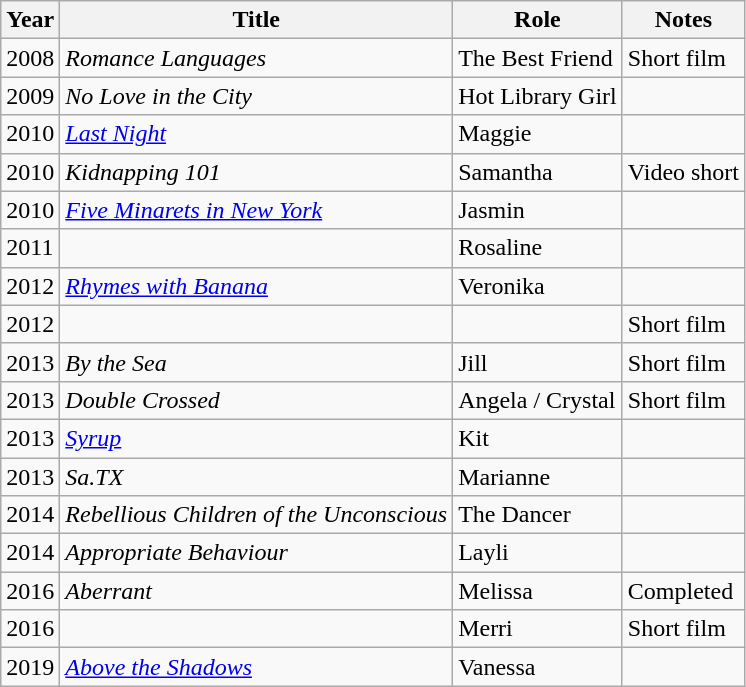<table class="wikitable sortable">
<tr>
<th>Year</th>
<th>Title</th>
<th>Role</th>
<th class="unsortable">Notes</th>
</tr>
<tr>
<td>2008</td>
<td><em>Romance Languages</em></td>
<td>The Best Friend</td>
<td>Short film</td>
</tr>
<tr>
<td>2009</td>
<td><em>No Love in the City</em></td>
<td>Hot Library Girl</td>
<td></td>
</tr>
<tr>
<td>2010</td>
<td><em><a href='#'>Last Night</a></em></td>
<td>Maggie</td>
<td></td>
</tr>
<tr>
<td>2010</td>
<td><em>Kidnapping 101</em></td>
<td>Samantha</td>
<td>Video short</td>
</tr>
<tr>
<td>2010</td>
<td><em><a href='#'>Five Minarets in New York</a></em></td>
<td>Jasmin</td>
<td></td>
</tr>
<tr>
<td>2011</td>
<td><em></em></td>
<td>Rosaline</td>
<td></td>
</tr>
<tr>
<td>2012</td>
<td><em><a href='#'>Rhymes with Banana</a></em></td>
<td>Veronika</td>
<td></td>
</tr>
<tr>
<td>2012</td>
<td><em></em></td>
<td></td>
<td>Short film</td>
</tr>
<tr>
<td>2013</td>
<td><em>By the Sea</em></td>
<td>Jill</td>
<td>Short film</td>
</tr>
<tr>
<td>2013</td>
<td><em>Double Crossed</em></td>
<td>Angela / Crystal</td>
<td>Short film</td>
</tr>
<tr>
<td>2013</td>
<td><em><a href='#'>Syrup</a></em></td>
<td>Kit</td>
<td></td>
</tr>
<tr>
<td>2013</td>
<td><em>Sa.TX</em></td>
<td>Marianne</td>
<td></td>
</tr>
<tr>
<td>2014</td>
<td><em>Rebellious Children of the Unconscious</em></td>
<td>The Dancer</td>
<td></td>
</tr>
<tr>
<td>2014</td>
<td><em>Appropriate Behaviour</em></td>
<td>Layli</td>
<td></td>
</tr>
<tr>
<td>2016</td>
<td><em>Aberrant</em></td>
<td>Melissa</td>
<td>Completed</td>
</tr>
<tr>
<td>2016</td>
<td><em></em></td>
<td>Merri</td>
<td>Short film</td>
</tr>
<tr>
<td>2019</td>
<td><em><a href='#'>Above the Shadows</a></em></td>
<td>Vanessa</td>
<td></td>
</tr>
</table>
